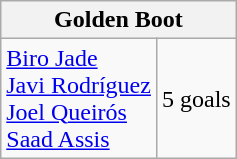<table class="wikitable">
<tr>
<th colspan=2>Golden Boot</th>
</tr>
<tr>
<td> <a href='#'>Biro Jade</a><br> <a href='#'>Javi Rodríguez</a><br> <a href='#'>Joel Queirós</a><br> <a href='#'>Saad Assis</a></td>
<td>5 goals</td>
</tr>
</table>
